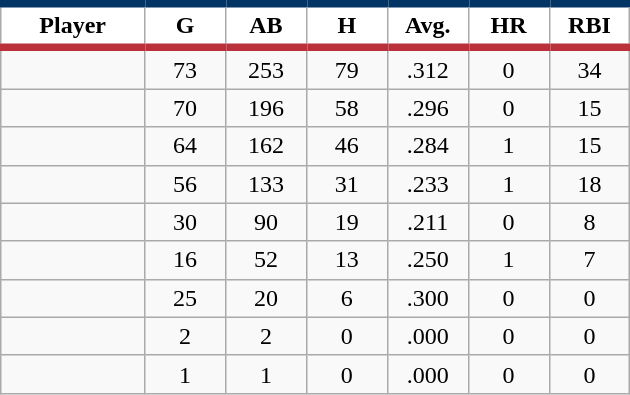<table class="wikitable sortable">
<tr>
<th style="background:#FFFFFF; border-top:#023465 5px solid; border-bottom:#ba313c 5px solid;" width="16%">Player</th>
<th style="background:#FFFFFF; border-top:#023465 5px solid; border-bottom:#ba313c 5px solid;" width="9%">G</th>
<th style="background:#FFFFFF; border-top:#023465 5px solid; border-bottom:#ba313c 5px solid;" width="9%">AB</th>
<th style="background:#FFFFFF; border-top:#023465 5px solid; border-bottom:#ba313c 5px solid;" width="9%">H</th>
<th style="background:#FFFFFF; border-top:#023465 5px solid; border-bottom:#ba313c 5px solid;" width="9%">Avg.</th>
<th style="background:#FFFFFF; border-top:#023465 5px solid; border-bottom:#ba313c 5px solid;" width="9%">HR</th>
<th style="background:#FFFFFF; border-top:#023465 5px solid; border-bottom:#ba313c 5px solid;" width="9%">RBI</th>
</tr>
<tr align="center">
<td></td>
<td>73</td>
<td>253</td>
<td>79</td>
<td>.312</td>
<td>0</td>
<td>34</td>
</tr>
<tr align="center">
<td></td>
<td>70</td>
<td>196</td>
<td>58</td>
<td>.296</td>
<td>0</td>
<td>15</td>
</tr>
<tr align="center">
<td></td>
<td>64</td>
<td>162</td>
<td>46</td>
<td>.284</td>
<td>1</td>
<td>15</td>
</tr>
<tr align="center">
<td></td>
<td>56</td>
<td>133</td>
<td>31</td>
<td>.233</td>
<td>1</td>
<td>18</td>
</tr>
<tr align="center">
<td></td>
<td>30</td>
<td>90</td>
<td>19</td>
<td>.211</td>
<td>0</td>
<td>8</td>
</tr>
<tr align="center">
<td></td>
<td>16</td>
<td>52</td>
<td>13</td>
<td>.250</td>
<td>1</td>
<td>7</td>
</tr>
<tr align="center">
<td></td>
<td>25</td>
<td>20</td>
<td>6</td>
<td>.300</td>
<td>0</td>
<td>0</td>
</tr>
<tr align="center">
<td></td>
<td>2</td>
<td>2</td>
<td>0</td>
<td>.000</td>
<td>0</td>
<td>0</td>
</tr>
<tr align="center">
<td></td>
<td>1</td>
<td>1</td>
<td>0</td>
<td>.000</td>
<td>0</td>
<td>0</td>
</tr>
</table>
